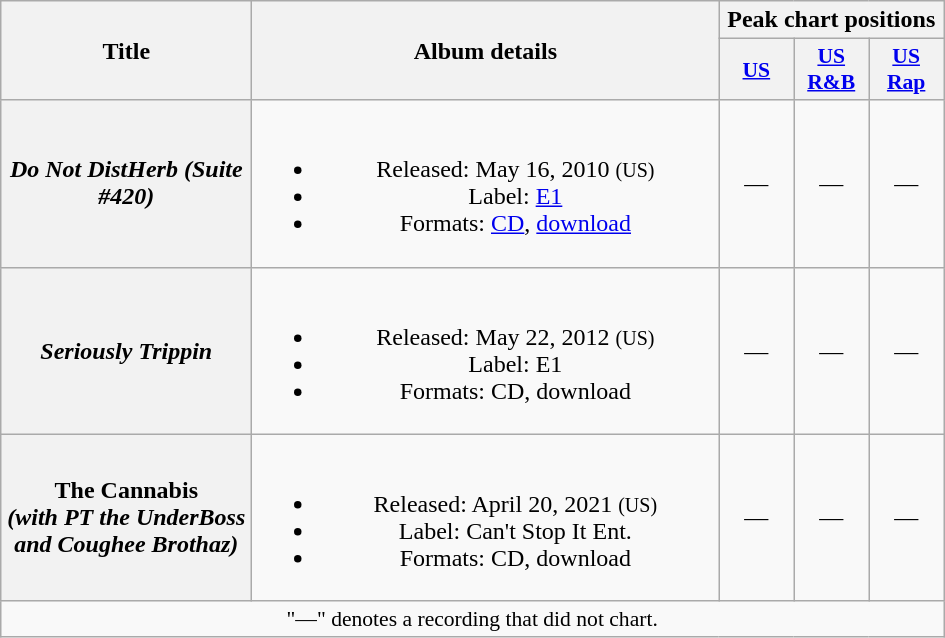<table class="wikitable plainrowheaders" style="text-align:center;">
<tr>
<th scope="col" rowspan="2" style="width:10em;">Title</th>
<th scope="col" rowspan="2" style="width:19em;">Album details</th>
<th scope="col" colspan="3">Peak chart positions</th>
</tr>
<tr>
<th scope="col" style="width:3em;font-size:90%;"><a href='#'>US</a></th>
<th scope="col" style="width:3em;font-size:90%;"><a href='#'>US R&B</a></th>
<th scope="col" style="width:3em;font-size:90%;"><a href='#'>US<br>Rap</a></th>
</tr>
<tr>
<th scope="row"><em>Do Not DistHerb (Suite #420)</em></th>
<td><br><ul><li>Released: May 16, 2010 <small>(US)</small></li><li>Label: <a href='#'>E1</a></li><li>Formats: <a href='#'>CD</a>, <a href='#'>download</a></li></ul></td>
<td>—</td>
<td>—</td>
<td>—</td>
</tr>
<tr>
<th scope="row"><em>Seriously Trippin<strong></th>
<td><br><ul><li>Released: May 22, 2012 <small>(US)</small></li><li>Label: E1</li><li>Formats: CD, download</li></ul></td>
<td>—</td>
<td>—</td>
<td>—</td>
</tr>
<tr>
<th scope="row"></em>The Cannabis<em><br><span>(with PT the UnderBoss and Coughee Brothaz)</span></th>
<td><br><ul><li>Released: April 20, 2021 <small>(US)</small></li><li>Label: Can't Stop It Ent.</li><li>Formats: CD, download</li></ul></td>
<td>—</td>
<td>—</td>
<td>—</td>
</tr>
<tr>
<td colspan="14" style="font-size:90%">"—" denotes a recording that did not chart.</td>
</tr>
</table>
